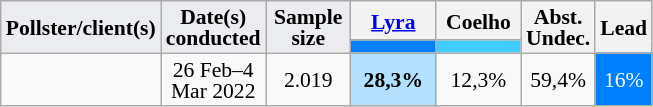<table class="wikitable sortable" style="text-align:center;font-size:90%;line-height:14px;">
<tr>
<td rowspan="2" class="unsortable" style="width:50px;background:#eaecf0;"><strong>Pollster/client(s)</strong></td>
<td rowspan="2" class="unsortable" style="width:50px;background:#eaecf0;"><strong>Date(s) <br>conducted</strong></td>
<td rowspan="2" class="unsortable" style="width:50px;background:#eaecf0;"><strong>Sample <br>size</strong></td>
<th class="unsortable" style="width:50px;"><a href='#'>Lyra</a><br></th>
<th class="unsortable" style="width:50px;"><strong>Coelho</strong><br></th>
<th rowspan="2" class="unsortable">Abst.<br>Undec.</th>
<th rowspan="2" data-sort-type="number">Lead</th>
</tr>
<tr>
<th data-sort-type="number" class="sortable" style="background:#0080FF;"></th>
<th data-sort-type="number" class="sortable" style="background:#40ccff;"></th>
</tr>
<tr>
<td></td>
<td>26 Feb–4 Mar 2022</td>
<td>2.019</td>
<td style="background:#B3E0FF;"><strong>28,3%</strong></td>
<td>12,3%</td>
<td>59,4%</td>
<td style="background:#0080FF;color:#FFFFFF;">16%</td>
</tr>
</table>
